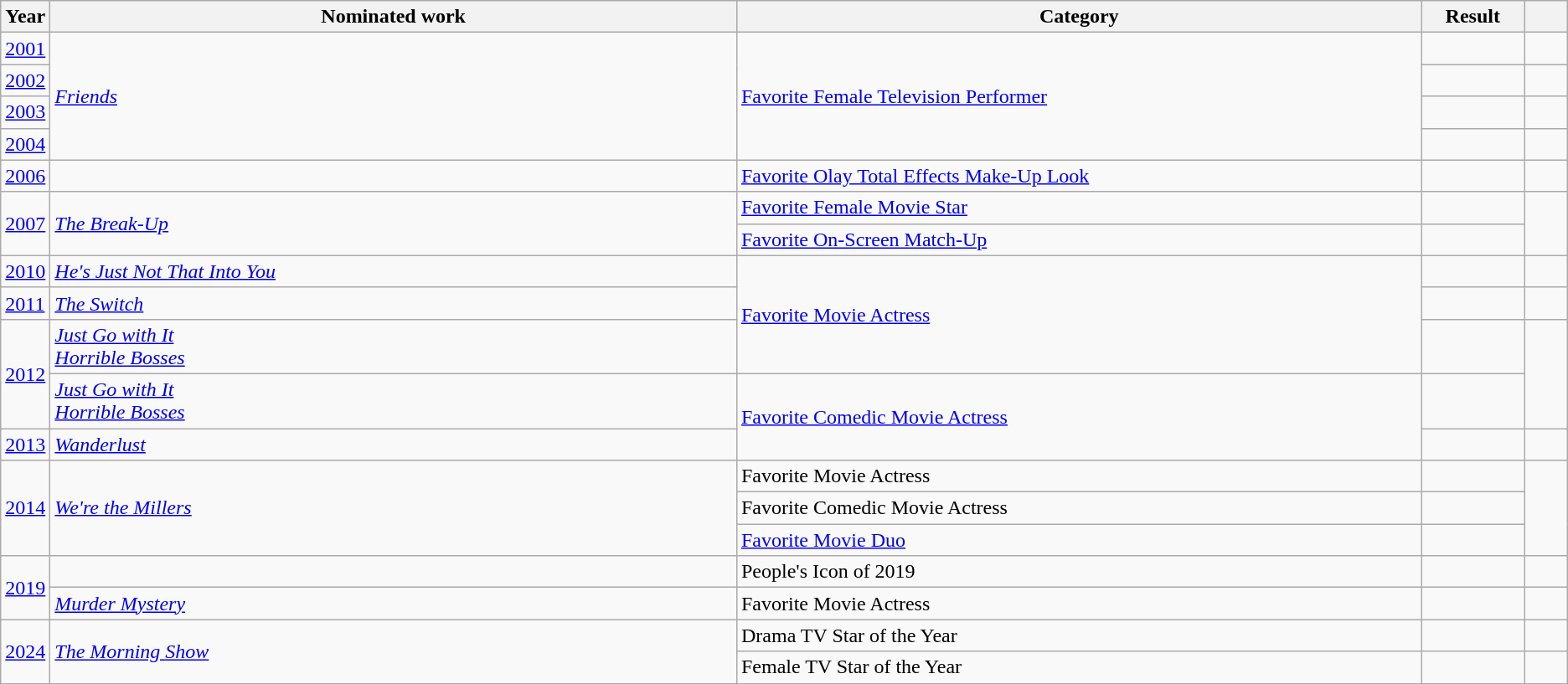<table class="wikitable sortable">
<tr>
<th scope="col" style="width:1em;">Year</th>
<th scope="col" style="width:39em;">Nominated work</th>
<th scope="col" style="width:39em;">Category</th>
<th scope="col" style="width:5em;">Result</th>
<th scope="col" style="width:2em;" class="unsortable"></th>
</tr>
<tr>
<td><a href='#'>2001</a></td>
<td rowspan="4"><em><a href='#'>Friends</a></em></td>
<td rowspan="4"><a href='#'>Favorite Female Television Performer</a></td>
<td></td>
<td></td>
</tr>
<tr>
<td><a href='#'>2002</a></td>
<td></td>
<td></td>
</tr>
<tr>
<td><a href='#'>2003</a></td>
<td></td>
<td></td>
</tr>
<tr>
<td><a href='#'>2004</a></td>
<td></td>
<td></td>
</tr>
<tr>
<td><a href='#'>2006</a></td>
<td></td>
<td><a href='#'>Favorite Olay Total Effects Make-Up Look</a></td>
<td></td>
<td></td>
</tr>
<tr>
<td rowspan="2"><a href='#'>2007</a></td>
<td rowspan="2"><em><a href='#'>The Break-Up</a></em></td>
<td><a href='#'>Favorite Female Movie Star</a></td>
<td></td>
<td rowspan="2"></td>
</tr>
<tr>
<td><a href='#'>Favorite On-Screen Match-Up</a></td>
<td></td>
</tr>
<tr>
<td><a href='#'>2010</a></td>
<td><em><a href='#'>He's Just Not That Into You</a></em></td>
<td rowspan="3"><a href='#'>Favorite Movie Actress</a></td>
<td></td>
<td></td>
</tr>
<tr>
<td><a href='#'>2011</a></td>
<td><em><a href='#'>The Switch</a></em></td>
<td></td>
<td></td>
</tr>
<tr>
<td rowspan="2"><a href='#'>2012</a></td>
<td><em><a href='#'>Just Go with It</a></em><br><em><a href='#'>Horrible Bosses</a></em></td>
<td></td>
<td rowspan="2"></td>
</tr>
<tr>
<td><em><a href='#'>Just Go with It</a></em><br><em><a href='#'>Horrible Bosses</a></em></td>
<td rowspan="2"><a href='#'>Favorite Comedic Movie Actress</a></td>
<td></td>
</tr>
<tr>
<td><a href='#'>2013</a></td>
<td><em><a href='#'>Wanderlust</a></em></td>
<td></td>
<td></td>
</tr>
<tr>
<td rowspan="3"><a href='#'>2014</a></td>
<td rowspan="3"><em><a href='#'>We're the Millers</a></em></td>
<td>Favorite Movie Actress</td>
<td></td>
<td rowspan="3"></td>
</tr>
<tr>
<td>Favorite Comedic Movie Actress</td>
<td></td>
</tr>
<tr>
<td><a href='#'>Favorite Movie Duo</a></td>
<td></td>
</tr>
<tr>
<td rowspan="2"><a href='#'>2019</a></td>
<td></td>
<td>People's Icon of 2019</td>
<td></td>
<td></td>
</tr>
<tr>
<td><em><a href='#'>Murder Mystery</a></em></td>
<td>Favorite Movie Actress</td>
<td></td>
<td></td>
</tr>
<tr>
<td rowspan=2><a href='#'>2024</a></td>
<td rowspan=2><em><a href='#'>The Morning Show</a></em></td>
<td>Drama TV Star of the Year</td>
<td></td>
<td></td>
</tr>
<tr>
<td>Female TV Star of the Year</td>
<td></td>
<td></td>
</tr>
<tr>
</tr>
</table>
